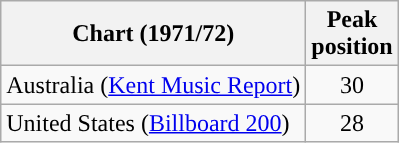<table class="wikitable">
<tr>
<th scope="col">Chart (1971/72)</th>
<th>Peak<br>position</th>
</tr>
<tr>
<td>Australia (<a href='#'>Kent Music Report</a>)</td>
<td style="text-align:center;">30</td>
</tr>
<tr>
<td>United States (<a href='#'>Billboard 200</a>)</td>
<td style="text-align:center;">28</td>
</tr>
</table>
